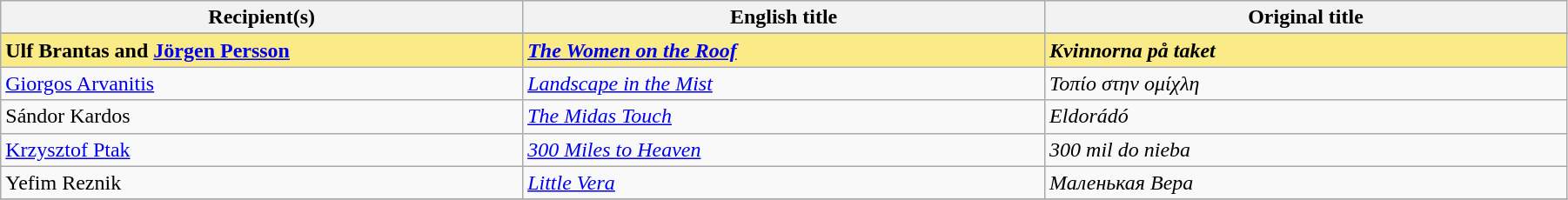<table class="sortable wikitable" width="95%" cellpadding="5">
<tr>
<th width="20%">Recipient(s)</th>
<th width="20%">English title</th>
<th width="20%">Original title</th>
</tr>
<tr>
</tr>
<tr style="background:#FAEB86">
<td> <strong>Ulf Brantas and <a href='#'>Jörgen Persson</a></strong></td>
<td><strong><em><a href='#'>The Women on the Roof</a></em></strong></td>
<td><strong><em>Kvinnorna på taket</em></strong></td>
</tr>
<tr>
<td> <a href='#'>Giorgos Arvanitis</a></td>
<td><em><a href='#'>Landscape in the Mist</a></em></td>
<td><em>Τοπίο στην ομίχλη</em></td>
</tr>
<tr>
<td> Sándor Kardos</td>
<td><em><a href='#'>The Midas Touch</a></em></td>
<td><em>Eldorádó</em></td>
</tr>
<tr>
<td> <a href='#'>Krzysztof Ptak</a></td>
<td><em><a href='#'>300 Miles to Heaven</a></em></td>
<td><em>300 mil do nieba</em></td>
</tr>
<tr>
<td> Yefim Reznik</td>
<td><em><a href='#'>Little Vera</a></em></td>
<td><em>Маленькая Вера</em></td>
</tr>
<tr>
</tr>
</table>
